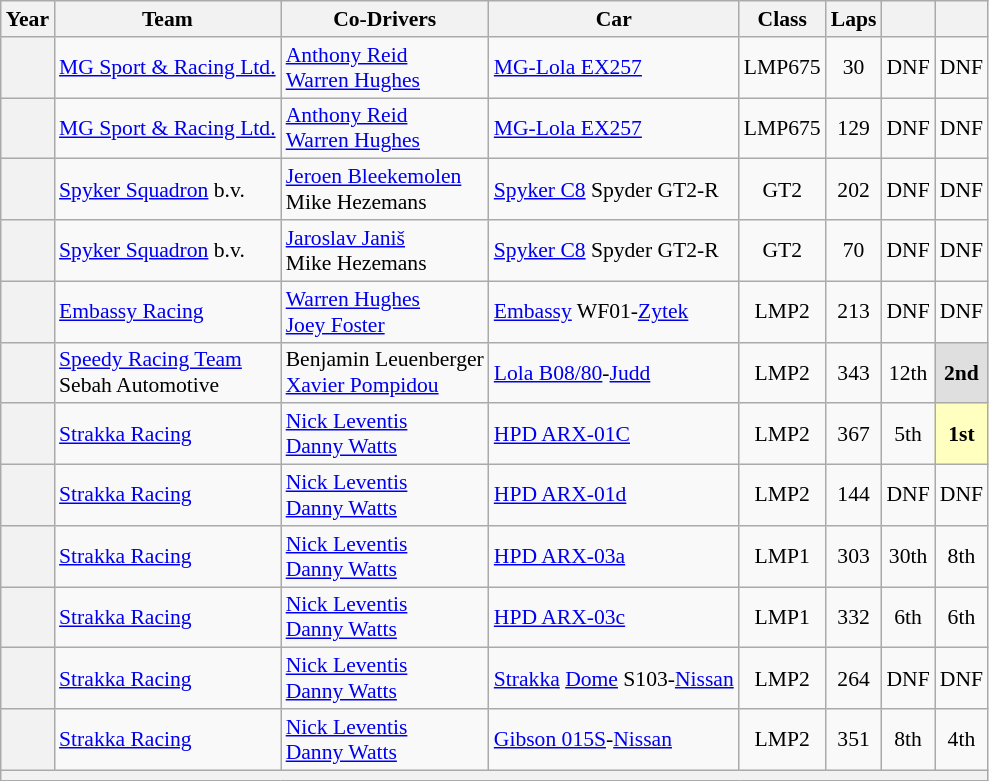<table class="wikitable" style="text-align:center; font-size:90%">
<tr>
<th>Year</th>
<th>Team</th>
<th>Co-Drivers</th>
<th>Car</th>
<th>Class</th>
<th>Laps</th>
<th></th>
<th></th>
</tr>
<tr>
<th></th>
<td align="left"> <a href='#'>MG Sport & Racing Ltd.</a></td>
<td align="left"> <a href='#'>Anthony Reid</a><br> <a href='#'>Warren Hughes</a></td>
<td align="left"><a href='#'>MG-Lola EX257</a></td>
<td>LMP675</td>
<td>30</td>
<td>DNF</td>
<td>DNF</td>
</tr>
<tr>
<th></th>
<td align="left"> <a href='#'>MG Sport & Racing Ltd.</a></td>
<td align="left"> <a href='#'>Anthony Reid</a><br> <a href='#'>Warren Hughes</a></td>
<td align="left"><a href='#'>MG-Lola EX257</a></td>
<td>LMP675</td>
<td>129</td>
<td>DNF</td>
<td>DNF</td>
</tr>
<tr>
<th></th>
<td align="left"> <a href='#'>Spyker Squadron</a> b.v.</td>
<td align="left"> <a href='#'>Jeroen Bleekemolen</a><br> Mike Hezemans</td>
<td align="left"><a href='#'>Spyker C8</a> Spyder GT2-R</td>
<td>GT2</td>
<td>202</td>
<td>DNF</td>
<td>DNF</td>
</tr>
<tr>
<th></th>
<td align="left"> <a href='#'>Spyker Squadron</a> b.v.</td>
<td align="left"> <a href='#'>Jaroslav Janiš</a><br> Mike Hezemans</td>
<td align="left"><a href='#'>Spyker C8</a> Spyder GT2-R</td>
<td>GT2</td>
<td>70</td>
<td>DNF</td>
<td>DNF</td>
</tr>
<tr>
<th></th>
<td align="left"> <a href='#'>Embassy Racing</a></td>
<td align="left"> <a href='#'>Warren Hughes</a><br> <a href='#'>Joey Foster</a></td>
<td align="left"><a href='#'>Embassy</a> WF01-<a href='#'>Zytek</a></td>
<td>LMP2</td>
<td>213</td>
<td>DNF</td>
<td>DNF</td>
</tr>
<tr>
<th></th>
<td align="left"> <a href='#'>Speedy Racing Team</a><br> Sebah Automotive</td>
<td align="left"> Benjamin Leuenberger<br> <a href='#'>Xavier Pompidou</a></td>
<td align="left"><a href='#'>Lola B08/80</a>-<a href='#'>Judd</a></td>
<td>LMP2</td>
<td>343</td>
<td>12th</td>
<td style="background:#DFDFDF;"><strong>2nd</strong></td>
</tr>
<tr>
<th></th>
<td align="left"> <a href='#'>Strakka Racing</a></td>
<td align="left"> <a href='#'>Nick Leventis</a><br> <a href='#'>Danny Watts</a></td>
<td align="left"><a href='#'>HPD ARX-01C</a></td>
<td>LMP2</td>
<td>367</td>
<td>5th</td>
<td style="background:#FFFFBF;"><strong>1st</strong></td>
</tr>
<tr>
<th></th>
<td align="left"> <a href='#'>Strakka Racing</a></td>
<td align="left"> <a href='#'>Nick Leventis</a><br> <a href='#'>Danny Watts</a></td>
<td align="left"><a href='#'>HPD ARX-01d</a></td>
<td>LMP2</td>
<td>144</td>
<td>DNF</td>
<td>DNF</td>
</tr>
<tr>
<th></th>
<td align="left"> <a href='#'>Strakka Racing</a></td>
<td align="left"> <a href='#'>Nick Leventis</a><br> <a href='#'>Danny Watts</a></td>
<td align="left"><a href='#'>HPD ARX-03a</a></td>
<td>LMP1</td>
<td>303</td>
<td>30th</td>
<td>8th</td>
</tr>
<tr>
<th></th>
<td align="left"> <a href='#'>Strakka Racing</a></td>
<td align="left"> <a href='#'>Nick Leventis</a><br> <a href='#'>Danny Watts</a></td>
<td align="left"><a href='#'>HPD ARX-03c</a></td>
<td>LMP1</td>
<td>332</td>
<td>6th</td>
<td>6th</td>
</tr>
<tr>
<th></th>
<td align="left"> <a href='#'>Strakka Racing</a></td>
<td align="left"> <a href='#'>Nick Leventis</a><br> <a href='#'>Danny Watts</a></td>
<td align="left"><a href='#'>Strakka</a> <a href='#'>Dome</a> S103-<a href='#'>Nissan</a></td>
<td>LMP2</td>
<td>264</td>
<td>DNF</td>
<td>DNF</td>
</tr>
<tr>
<th></th>
<td align="left"> <a href='#'>Strakka Racing</a></td>
<td align="left"> <a href='#'>Nick Leventis</a><br> <a href='#'>Danny Watts</a></td>
<td align="left"><a href='#'>Gibson 015S</a>-<a href='#'>Nissan</a></td>
<td>LMP2</td>
<td>351</td>
<td>8th</td>
<td>4th</td>
</tr>
<tr>
<th colspan="8"></th>
</tr>
</table>
